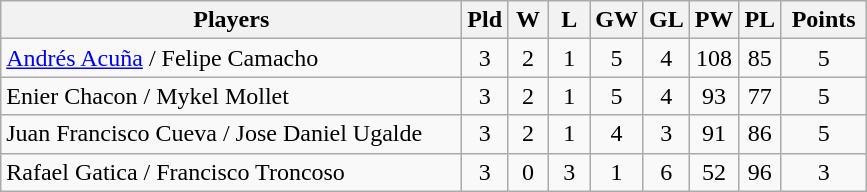<table class=wikitable style="text-align:center">
<tr>
<th width=300>Players</th>
<th width=20>Pld</th>
<th width=20>W</th>
<th width=20>L</th>
<th width=20>GW</th>
<th width=20>GL</th>
<th width=20>PW</th>
<th width=20>PL</th>
<th width=50>Points</th>
</tr>
<tr>
<td align=left> <a href='#'>Andrés Acuña</a> / Felipe Camacho</td>
<td>3</td>
<td>2</td>
<td>1</td>
<td>5</td>
<td>4</td>
<td>108</td>
<td>85</td>
<td>5</td>
</tr>
<tr>
<td align=left> Enier Chacon / Mykel Mollet</td>
<td>3</td>
<td>2</td>
<td>1</td>
<td>5</td>
<td>4</td>
<td>93</td>
<td>77</td>
<td>5</td>
</tr>
<tr>
<td align="left"> Juan Francisco Cueva / Jose Daniel Ugalde</td>
<td>3</td>
<td>2</td>
<td>1</td>
<td>4</td>
<td>3</td>
<td>91</td>
<td>86</td>
<td>5</td>
</tr>
<tr>
<td align=left> Rafael Gatica / Francisco Troncoso</td>
<td>3</td>
<td>0</td>
<td>3</td>
<td>1</td>
<td>6</td>
<td>52</td>
<td>96</td>
<td>3</td>
</tr>
</table>
